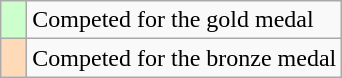<table class="wikitable">
<tr>
<td width=10px bgcolor="#ccffcc"></td>
<td>Competed for the gold medal</td>
</tr>
<tr>
<td width=10px bgcolor="#ffdab9"></td>
<td>Competed for the bronze medal</td>
</tr>
</table>
